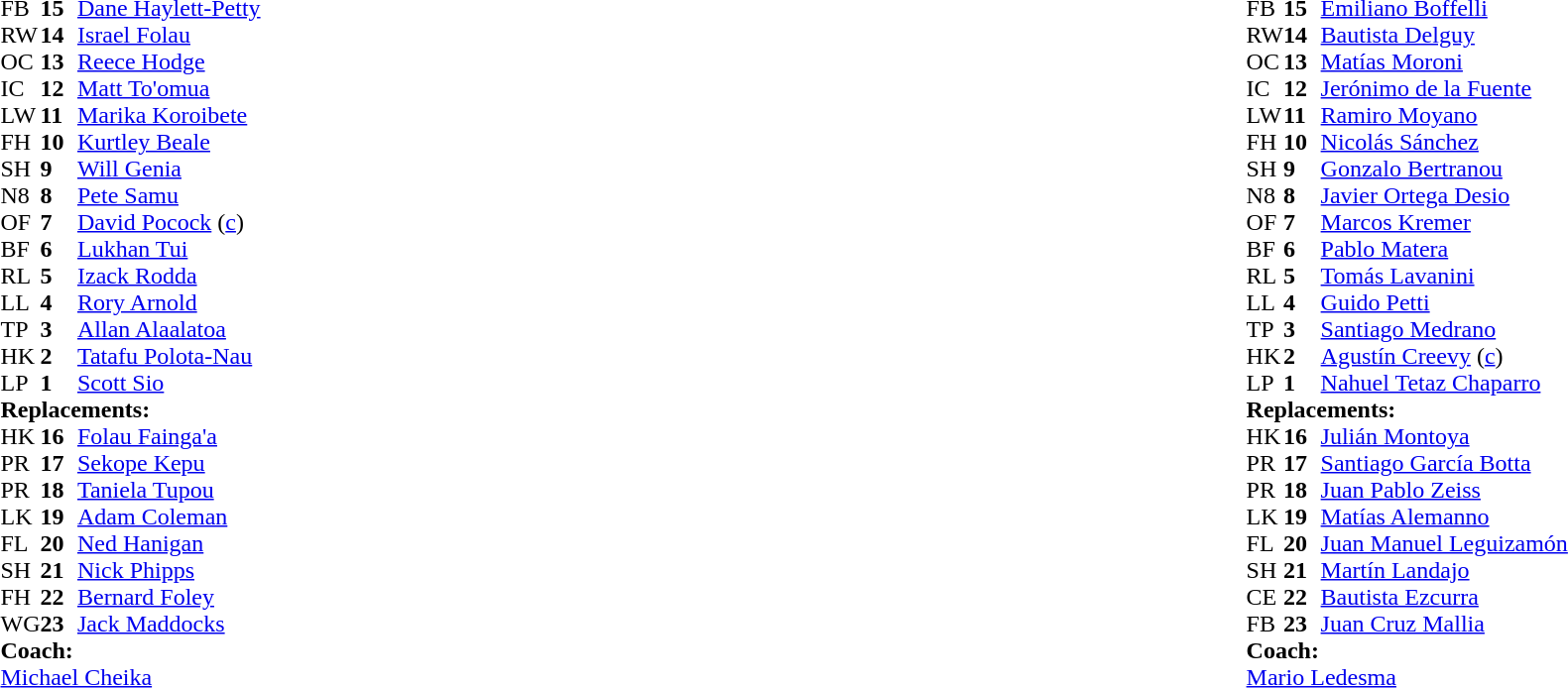<table style="width:100%;">
<tr>
<td style="vertical-align:top; width:50%"><br><table cellspacing="0" cellpadding="0">
<tr>
<th width="25"></th>
<th width="25"></th>
</tr>
<tr>
<td>FB</td>
<td><strong>15</strong></td>
<td><a href='#'>Dane Haylett-Petty</a></td>
</tr>
<tr>
<td>RW</td>
<td><strong>14</strong></td>
<td><a href='#'>Israel Folau</a></td>
</tr>
<tr>
<td>OC</td>
<td><strong>13</strong></td>
<td><a href='#'>Reece Hodge</a></td>
</tr>
<tr>
<td>IC</td>
<td><strong>12</strong></td>
<td><a href='#'>Matt To'omua</a></td>
<td></td>
<td></td>
</tr>
<tr>
<td>LW</td>
<td><strong>11</strong></td>
<td><a href='#'>Marika Koroibete</a></td>
<td></td>
<td></td>
</tr>
<tr>
<td>FH</td>
<td><strong>10</strong></td>
<td><a href='#'>Kurtley Beale</a></td>
</tr>
<tr>
<td>SH</td>
<td><strong>9</strong></td>
<td><a href='#'>Will Genia</a></td>
<td></td>
<td></td>
</tr>
<tr>
<td>N8</td>
<td><strong>8</strong></td>
<td><a href='#'>Pete Samu</a></td>
<td></td>
<td></td>
</tr>
<tr>
<td>OF</td>
<td><strong>7</strong></td>
<td><a href='#'>David Pocock</a> (<a href='#'>c</a>)</td>
</tr>
<tr>
<td>BF</td>
<td><strong>6</strong></td>
<td><a href='#'>Lukhan Tui</a></td>
</tr>
<tr>
<td>RL</td>
<td><strong>5</strong></td>
<td><a href='#'>Izack Rodda</a></td>
<td></td>
<td></td>
<td></td>
<td></td>
</tr>
<tr>
<td>LL</td>
<td><strong>4</strong></td>
<td><a href='#'>Rory Arnold</a></td>
<td></td>
<td></td>
<td></td>
<td></td>
</tr>
<tr>
<td>TP</td>
<td><strong>3</strong></td>
<td><a href='#'>Allan Alaalatoa</a></td>
<td></td>
<td colspan=2></td>
<td></td>
</tr>
<tr>
<td>HK</td>
<td><strong>2</strong></td>
<td><a href='#'>Tatafu Polota-Nau</a></td>
<td></td>
<td></td>
</tr>
<tr>
<td>LP</td>
<td><strong>1</strong></td>
<td><a href='#'>Scott Sio</a></td>
<td></td>
<td></td>
</tr>
<tr>
<td colspan="3"><strong>Replacements:</strong></td>
</tr>
<tr>
<td>HK</td>
<td><strong>16</strong></td>
<td><a href='#'>Folau Fainga'a</a></td>
<td></td>
<td></td>
</tr>
<tr>
<td>PR</td>
<td><strong>17</strong></td>
<td><a href='#'>Sekope Kepu</a></td>
<td></td>
<td></td>
</tr>
<tr>
<td>PR</td>
<td><strong>18</strong></td>
<td><a href='#'>Taniela Tupou</a></td>
<td></td>
<td></td>
<td></td>
<td></td>
</tr>
<tr>
<td>LK</td>
<td><strong>19</strong></td>
<td><a href='#'>Adam Coleman</a></td>
<td></td>
<td></td>
</tr>
<tr>
<td>FL</td>
<td><strong>20</strong></td>
<td><a href='#'>Ned Hanigan</a></td>
<td></td>
<td></td>
</tr>
<tr>
<td>SH</td>
<td><strong>21</strong></td>
<td><a href='#'>Nick Phipps</a></td>
<td></td>
<td></td>
</tr>
<tr>
<td>FH</td>
<td><strong>22</strong></td>
<td><a href='#'>Bernard Foley</a></td>
<td></td>
<td></td>
</tr>
<tr>
<td>WG</td>
<td><strong>23</strong></td>
<td><a href='#'>Jack Maddocks</a></td>
<td></td>
<td></td>
</tr>
<tr>
<td colspan="3"><strong>Coach:</strong></td>
</tr>
<tr>
<td colspan="4"> <a href='#'>Michael Cheika</a></td>
</tr>
</table>
</td>
<td style="vertical-align:top"></td>
<td style="vertical-align:top; width:50%"><br><table cellspacing="0" cellpadding="0" style="margin:auto">
<tr>
<th width="25"></th>
<th width="25"></th>
</tr>
<tr>
<td>FB</td>
<td><strong>15</strong></td>
<td><a href='#'>Emiliano Boffelli</a></td>
</tr>
<tr>
<td>RW</td>
<td><strong>14</strong></td>
<td><a href='#'>Bautista Delguy</a></td>
</tr>
<tr>
<td>OC</td>
<td><strong>13</strong></td>
<td><a href='#'>Matías Moroni</a></td>
</tr>
<tr>
<td>IC</td>
<td><strong>12</strong></td>
<td><a href='#'>Jerónimo de la Fuente</a></td>
<td></td>
<td></td>
</tr>
<tr>
<td>LW</td>
<td><strong>11</strong></td>
<td><a href='#'>Ramiro Moyano</a></td>
<td></td>
<td></td>
</tr>
<tr>
<td>FH</td>
<td><strong>10</strong></td>
<td><a href='#'>Nicolás Sánchez</a></td>
</tr>
<tr>
<td>SH</td>
<td><strong>9</strong></td>
<td><a href='#'>Gonzalo Bertranou</a></td>
</tr>
<tr>
<td>N8</td>
<td><strong>8</strong></td>
<td><a href='#'>Javier Ortega Desio</a></td>
</tr>
<tr>
<td>OF</td>
<td><strong>7</strong></td>
<td><a href='#'>Marcos Kremer</a></td>
<td></td>
<td></td>
</tr>
<tr>
<td>BF</td>
<td><strong>6</strong></td>
<td><a href='#'>Pablo Matera</a></td>
</tr>
<tr>
<td>RL</td>
<td><strong>5</strong></td>
<td><a href='#'>Tomás Lavanini</a></td>
<td></td>
<td></td>
<td></td>
</tr>
<tr>
<td>LL</td>
<td><strong>4</strong></td>
<td><a href='#'>Guido Petti</a></td>
<td></td>
<td></td>
<td></td>
<td></td>
</tr>
<tr>
<td>TP</td>
<td><strong>3</strong></td>
<td><a href='#'>Santiago Medrano</a></td>
<td></td>
<td></td>
</tr>
<tr>
<td>HK</td>
<td><strong>2</strong></td>
<td><a href='#'>Agustín Creevy</a> (<a href='#'>c</a>)</td>
<td></td>
<td></td>
</tr>
<tr>
<td>LP</td>
<td><strong>1</strong></td>
<td><a href='#'>Nahuel Tetaz Chaparro</a></td>
<td></td>
<td></td>
</tr>
<tr>
<td colspan="3"><strong>Replacements:</strong></td>
</tr>
<tr>
<td>HK</td>
<td><strong>16</strong></td>
<td><a href='#'>Julián Montoya</a></td>
<td></td>
<td></td>
</tr>
<tr>
<td>PR</td>
<td><strong>17</strong></td>
<td><a href='#'>Santiago García Botta</a></td>
<td></td>
<td></td>
</tr>
<tr>
<td>PR</td>
<td><strong>18</strong></td>
<td><a href='#'>Juan Pablo Zeiss</a></td>
<td></td>
<td></td>
</tr>
<tr>
<td>LK</td>
<td><strong>19</strong></td>
<td><a href='#'>Matías Alemanno</a></td>
<td></td>
<td></td>
<td></td>
<td></td>
</tr>
<tr>
<td>FL</td>
<td><strong>20</strong></td>
<td><a href='#'>Juan Manuel Leguizamón</a></td>
<td></td>
<td></td>
</tr>
<tr>
<td>SH</td>
<td><strong>21</strong></td>
<td><a href='#'>Martín Landajo</a></td>
</tr>
<tr>
<td>CE</td>
<td><strong>22</strong></td>
<td><a href='#'>Bautista Ezcurra</a></td>
<td></td>
<td></td>
</tr>
<tr>
<td>FB</td>
<td><strong>23</strong></td>
<td><a href='#'>Juan Cruz Mallia</a></td>
<td></td>
<td></td>
</tr>
<tr>
<td colspan="3"><strong>Coach:</strong></td>
</tr>
<tr>
<td colspan="4"> <a href='#'>Mario Ledesma</a></td>
</tr>
</table>
</td>
</tr>
</table>
